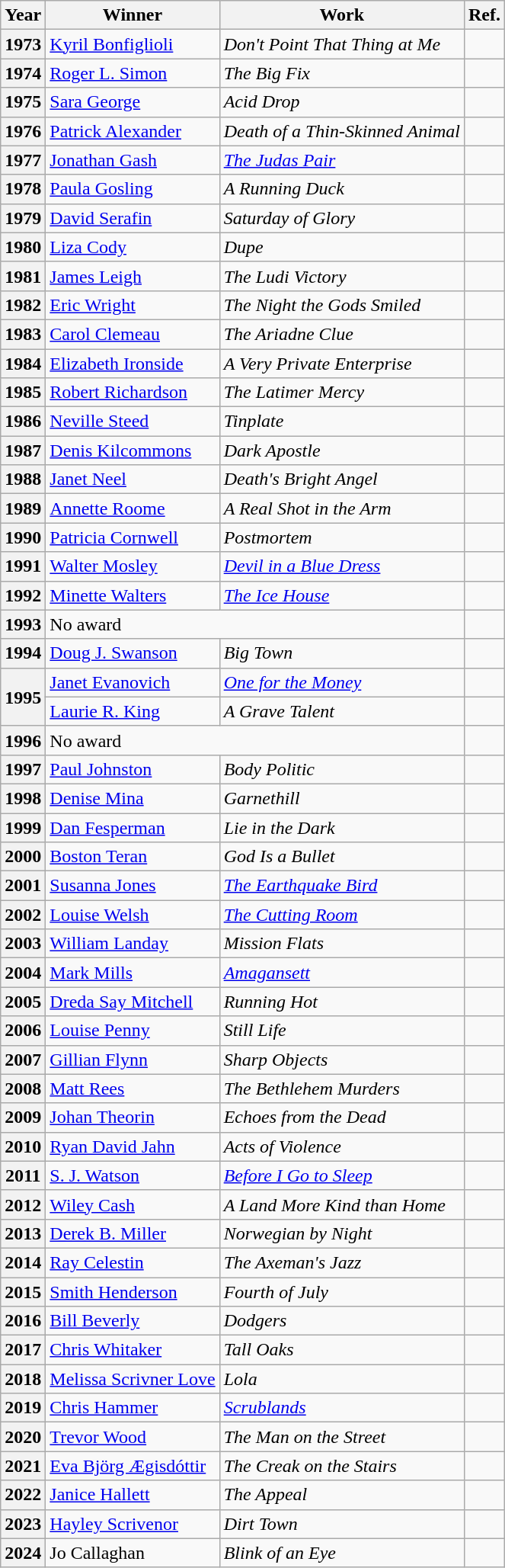<table class="wikitable sortable">
<tr>
<th>Year</th>
<th>Winner</th>
<th>Work</th>
<th>Ref.</th>
</tr>
<tr>
<th>1973</th>
<td><a href='#'>Kyril Bonfiglioli</a></td>
<td><em>Don't Point That Thing at Me</em></td>
<td></td>
</tr>
<tr>
<th>1974</th>
<td><a href='#'>Roger L. Simon</a></td>
<td><em>The Big Fix</em></td>
<td></td>
</tr>
<tr>
<th>1975</th>
<td><a href='#'>Sara George</a></td>
<td><em>Acid Drop</em></td>
<td></td>
</tr>
<tr>
<th>1976</th>
<td><a href='#'>Patrick Alexander</a></td>
<td><em>Death of a Thin-Skinned Animal</em></td>
<td></td>
</tr>
<tr>
<th>1977</th>
<td><a href='#'>Jonathan Gash</a></td>
<td><em><a href='#'>The Judas Pair</a></em></td>
<td></td>
</tr>
<tr>
<th>1978</th>
<td><a href='#'>Paula Gosling</a></td>
<td><em>A Running Duck</em></td>
<td></td>
</tr>
<tr>
<th>1979</th>
<td><a href='#'>David Serafin</a></td>
<td><em>Saturday of Glory</em></td>
<td></td>
</tr>
<tr>
<th>1980</th>
<td><a href='#'>Liza Cody</a></td>
<td><em>Dupe</em></td>
<td></td>
</tr>
<tr>
<th>1981</th>
<td><a href='#'>James Leigh</a></td>
<td><em>The Ludi Victory</em></td>
<td></td>
</tr>
<tr>
<th>1982</th>
<td><a href='#'>Eric Wright</a></td>
<td><em>The Night the Gods Smiled</em></td>
<td></td>
</tr>
<tr>
<th>1983</th>
<td><a href='#'>Carol Clemeau</a></td>
<td><em>The Ariadne Clue</em></td>
<td></td>
</tr>
<tr>
<th>1984</th>
<td><a href='#'>Elizabeth Ironside</a></td>
<td><em>A Very Private Enterprise</em></td>
<td></td>
</tr>
<tr>
<th>1985</th>
<td><a href='#'>Robert Richardson</a></td>
<td><em>The Latimer Mercy</em></td>
<td></td>
</tr>
<tr>
<th>1986</th>
<td><a href='#'>Neville Steed</a></td>
<td><em>Tinplate</em></td>
<td></td>
</tr>
<tr>
<th>1987</th>
<td><a href='#'>Denis Kilcommons</a></td>
<td><em>Dark Apostle</em></td>
<td></td>
</tr>
<tr>
<th>1988</th>
<td><a href='#'>Janet Neel</a></td>
<td><em>Death's Bright Angel</em></td>
<td></td>
</tr>
<tr>
<th>1989</th>
<td><a href='#'>Annette Roome</a></td>
<td><em>A Real Shot in the Arm</em></td>
<td></td>
</tr>
<tr>
<th>1990</th>
<td><a href='#'>Patricia Cornwell</a></td>
<td><em>Postmortem</em></td>
<td></td>
</tr>
<tr>
<th>1991</th>
<td><a href='#'>Walter Mosley</a></td>
<td><em><a href='#'>Devil in a Blue Dress</a></em></td>
<td></td>
</tr>
<tr>
<th>1992</th>
<td><a href='#'>Minette Walters</a></td>
<td><em><a href='#'>The Ice House</a></em></td>
<td></td>
</tr>
<tr>
<th>1993</th>
<td colspan="2">No award</td>
<td></td>
</tr>
<tr>
<th>1994</th>
<td><a href='#'>Doug J. Swanson</a></td>
<td><em>Big Town</em></td>
<td></td>
</tr>
<tr>
<th rowspan="2">1995</th>
<td><a href='#'>Janet Evanovich</a></td>
<td><em><a href='#'>One for the Money</a></em></td>
<td></td>
</tr>
<tr>
<td><a href='#'>Laurie R. King</a></td>
<td><em>A Grave Talent</em></td>
<td></td>
</tr>
<tr>
<th>1996</th>
<td colspan="2">No award</td>
<td></td>
</tr>
<tr>
<th>1997</th>
<td><a href='#'>Paul Johnston</a></td>
<td><em>Body Politic</em></td>
<td></td>
</tr>
<tr>
<th>1998</th>
<td><a href='#'>Denise Mina</a></td>
<td><em>Garnethill</em></td>
<td></td>
</tr>
<tr>
<th>1999</th>
<td><a href='#'>Dan Fesperman</a></td>
<td><em>Lie in the Dark</em></td>
<td></td>
</tr>
<tr>
<th>2000</th>
<td><a href='#'>Boston Teran</a></td>
<td><em>God Is a Bullet</em></td>
<td></td>
</tr>
<tr>
<th>2001</th>
<td><a href='#'>Susanna Jones</a></td>
<td><em><a href='#'>The Earthquake Bird</a></em></td>
<td></td>
</tr>
<tr>
<th>2002</th>
<td><a href='#'>Louise Welsh</a></td>
<td><em><a href='#'>The Cutting Room</a></em></td>
<td></td>
</tr>
<tr>
<th>2003</th>
<td><a href='#'>William Landay</a></td>
<td><em>Mission Flats</em></td>
<td></td>
</tr>
<tr>
<th>2004</th>
<td><a href='#'>Mark Mills</a></td>
<td><em><a href='#'>Amagansett</a></em></td>
<td></td>
</tr>
<tr>
<th>2005</th>
<td><a href='#'>Dreda Say Mitchell</a></td>
<td><em>Running Hot</em></td>
<td></td>
</tr>
<tr>
<th>2006</th>
<td><a href='#'>Louise Penny</a></td>
<td><em>Still Life</em></td>
<td></td>
</tr>
<tr>
<th>2007</th>
<td><a href='#'>Gillian Flynn</a></td>
<td><em>Sharp Objects</em></td>
<td></td>
</tr>
<tr>
<th>2008</th>
<td><a href='#'>Matt Rees</a></td>
<td><em>The Bethlehem Murders</em></td>
<td></td>
</tr>
<tr>
<th>2009</th>
<td><a href='#'>Johan Theorin</a></td>
<td><em>Echoes from the Dead</em></td>
<td></td>
</tr>
<tr>
<th>2010</th>
<td><a href='#'>Ryan David Jahn</a></td>
<td><em>Acts of Violence</em></td>
<td></td>
</tr>
<tr>
<th>2011</th>
<td><a href='#'>S. J. Watson</a></td>
<td><em><a href='#'>Before I Go to Sleep</a></em></td>
<td></td>
</tr>
<tr>
<th>2012</th>
<td><a href='#'>Wiley Cash</a></td>
<td><em>A Land More Kind than Home</em></td>
<td></td>
</tr>
<tr>
<th>2013</th>
<td><a href='#'>Derek B. Miller</a></td>
<td><em>Norwegian by Night</em></td>
<td></td>
</tr>
<tr>
<th>2014</th>
<td><a href='#'>Ray Celestin</a></td>
<td><em>The Axeman's Jazz</em></td>
<td></td>
</tr>
<tr>
<th>2015</th>
<td><a href='#'>Smith Henderson</a></td>
<td><em>Fourth of July</em></td>
<td></td>
</tr>
<tr>
<th>2016</th>
<td><a href='#'>Bill Beverly</a></td>
<td><em>Dodgers</em></td>
<td></td>
</tr>
<tr>
<th>2017</th>
<td><a href='#'>Chris Whitaker</a></td>
<td><em>Tall Oaks</em></td>
<td></td>
</tr>
<tr>
<th>2018</th>
<td><a href='#'>Melissa Scrivner Love</a></td>
<td><em>Lola</em></td>
<td></td>
</tr>
<tr>
<th>2019</th>
<td><a href='#'>Chris Hammer</a></td>
<td><em><a href='#'>Scrublands</a></em></td>
<td></td>
</tr>
<tr>
<th>2020</th>
<td><a href='#'>Trevor Wood</a></td>
<td><em>The Man on the Street</em></td>
<td></td>
</tr>
<tr>
<th>2021</th>
<td><a href='#'>Eva Björg Ægisdóttir</a></td>
<td><em>The Creak on the Stairs</em></td>
<td></td>
</tr>
<tr>
<th>2022</th>
<td><a href='#'>Janice Hallett</a></td>
<td><em>The Appeal</em></td>
<td></td>
</tr>
<tr>
<th>2023</th>
<td><a href='#'>Hayley Scrivenor</a></td>
<td><em>Dirt Town</em></td>
<td></td>
</tr>
<tr>
<th>2024</th>
<td>Jo Callaghan</td>
<td><em>Blink of an Eye</em></td>
<td></td>
</tr>
</table>
